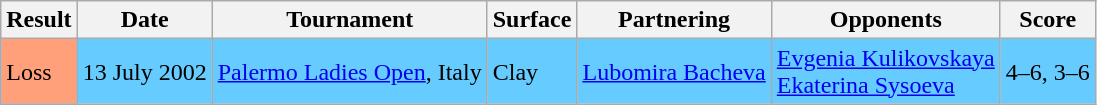<table class="wikitable">
<tr>
<th>Result</th>
<th>Date</th>
<th>Tournament</th>
<th>Surface</th>
<th>Partnering</th>
<th>Opponents</th>
<th>Score</th>
</tr>
<tr bgcolor="#66CCFF">
<td bgcolor="FFA07A">Loss</td>
<td>13 July 2002</td>
<td><a href='#'>Palermo Ladies Open</a>, Italy</td>
<td>Clay</td>
<td> <a href='#'>Lubomira Bacheva</a></td>
<td> <a href='#'>Evgenia Kulikovskaya</a> <br>  <a href='#'>Ekaterina Sysoeva</a></td>
<td>4–6, 3–6</td>
</tr>
</table>
